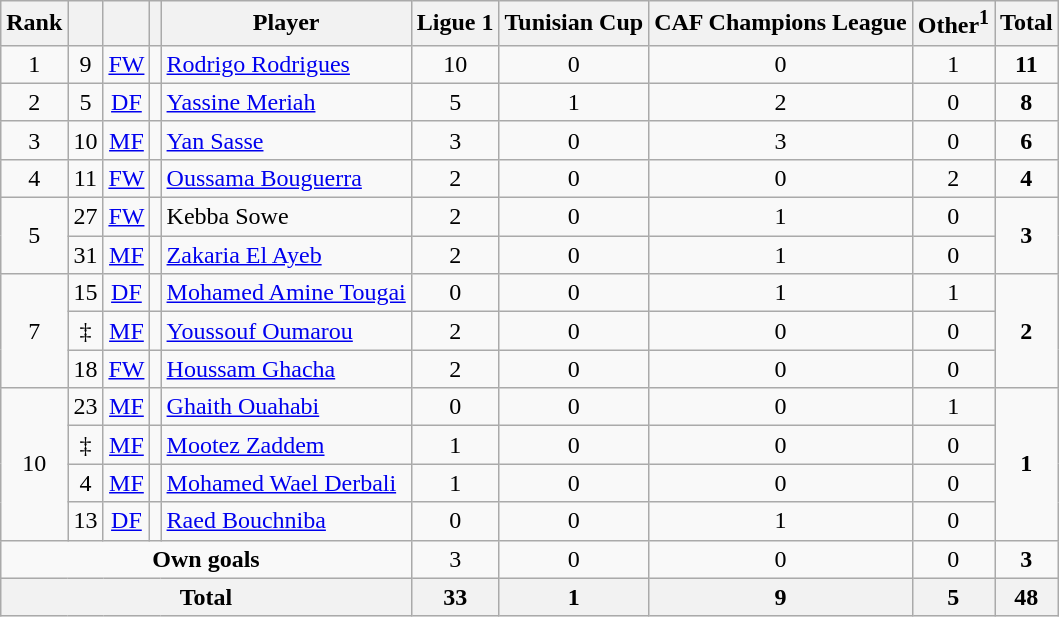<table class="wikitable" style="text-align:center;">
<tr>
<th>Rank</th>
<th></th>
<th></th>
<th></th>
<th>Player</th>
<th>Ligue 1</th>
<th>Tunisian Cup</th>
<th>CAF Champions League</th>
<th>Other<sup>1</sup></th>
<th>Total</th>
</tr>
<tr>
<td>1</td>
<td>9</td>
<td><a href='#'>FW</a></td>
<td></td>
<td align=left><a href='#'>Rodrigo Rodrigues</a></td>
<td>10</td>
<td>0</td>
<td>0</td>
<td>1</td>
<td><strong>11</strong></td>
</tr>
<tr>
<td>2</td>
<td>5</td>
<td><a href='#'>DF</a></td>
<td></td>
<td align=left><a href='#'>Yassine Meriah</a></td>
<td>5</td>
<td>1</td>
<td>2</td>
<td>0</td>
<td><strong>8</strong></td>
</tr>
<tr>
<td>3</td>
<td>10</td>
<td><a href='#'>MF</a></td>
<td></td>
<td align=left><a href='#'>Yan Sasse</a></td>
<td>3</td>
<td>0</td>
<td>3</td>
<td>0</td>
<td><strong>6</strong></td>
</tr>
<tr>
<td>4</td>
<td>11</td>
<td><a href='#'>FW</a></td>
<td></td>
<td align=left><a href='#'>Oussama Bouguerra</a></td>
<td>2</td>
<td>0</td>
<td>0</td>
<td>2</td>
<td><strong>4</strong></td>
</tr>
<tr>
<td rowspan="2">5</td>
<td>27</td>
<td><a href='#'>FW</a></td>
<td></td>
<td align=left>Kebba Sowe</td>
<td>2</td>
<td>0</td>
<td>1</td>
<td>0</td>
<td rowspan="2"><strong>3</strong></td>
</tr>
<tr>
<td>31</td>
<td><a href='#'>MF</a></td>
<td></td>
<td align=left><a href='#'>Zakaria El Ayeb</a></td>
<td>2</td>
<td>0</td>
<td>1</td>
<td>0</td>
</tr>
<tr>
<td rowspan="3">7</td>
<td>15</td>
<td><a href='#'>DF</a></td>
<td></td>
<td align=left><a href='#'>Mohamed Amine Tougai</a></td>
<td>0</td>
<td>0</td>
<td>1</td>
<td>1</td>
<td rowspan="3"><strong>2</strong></td>
</tr>
<tr>
<td>‡</td>
<td><a href='#'>MF</a></td>
<td></td>
<td align=left><a href='#'>Youssouf Oumarou</a></td>
<td>2</td>
<td>0</td>
<td>0</td>
<td>0</td>
</tr>
<tr>
<td>18</td>
<td><a href='#'>FW</a></td>
<td></td>
<td align=left><a href='#'>Houssam Ghacha</a></td>
<td>2</td>
<td>0</td>
<td>0</td>
<td>0</td>
</tr>
<tr>
<td rowspan="4">10</td>
<td>23</td>
<td><a href='#'>MF</a></td>
<td></td>
<td align=left><a href='#'>Ghaith Ouahabi</a></td>
<td>0</td>
<td>0</td>
<td>0</td>
<td>1</td>
<td rowspan="4"><strong>1</strong></td>
</tr>
<tr>
<td>‡</td>
<td><a href='#'>MF</a></td>
<td></td>
<td align=left><a href='#'>Mootez Zaddem</a></td>
<td>1</td>
<td>0</td>
<td>0</td>
<td>0</td>
</tr>
<tr>
<td>4</td>
<td><a href='#'>MF</a></td>
<td></td>
<td align=left><a href='#'>Mohamed Wael Derbali</a></td>
<td>1</td>
<td>0</td>
<td>0</td>
<td>0</td>
</tr>
<tr>
<td>13</td>
<td><a href='#'>DF</a></td>
<td></td>
<td align=left><a href='#'>Raed Bouchniba</a></td>
<td>0</td>
<td>0</td>
<td>1</td>
<td>0</td>
</tr>
<tr>
<td align=center colspan="5"><strong>Own goals</strong></td>
<td>3</td>
<td>0</td>
<td>0</td>
<td>0</td>
<td><strong>3</strong></td>
</tr>
<tr>
<th colspan=5>Total</th>
<th>33</th>
<th>1</th>
<th>9</th>
<th>5</th>
<th>48</th>
</tr>
</table>
